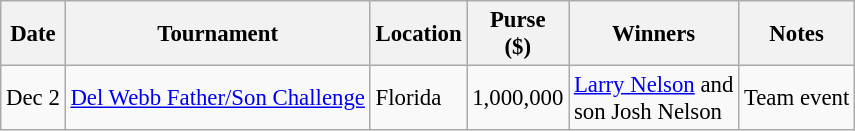<table class="wikitable" style="font-size:95%">
<tr>
<th>Date</th>
<th>Tournament</th>
<th>Location</th>
<th>Purse<br>($)</th>
<th>Winners</th>
<th>Notes</th>
</tr>
<tr>
<td>Dec 2</td>
<td><a href='#'>Del Webb Father/Son Challenge</a></td>
<td>Florida</td>
<td align=right>1,000,000</td>
<td> <a href='#'>Larry Nelson</a> and<br>son Josh Nelson</td>
<td>Team event</td>
</tr>
</table>
